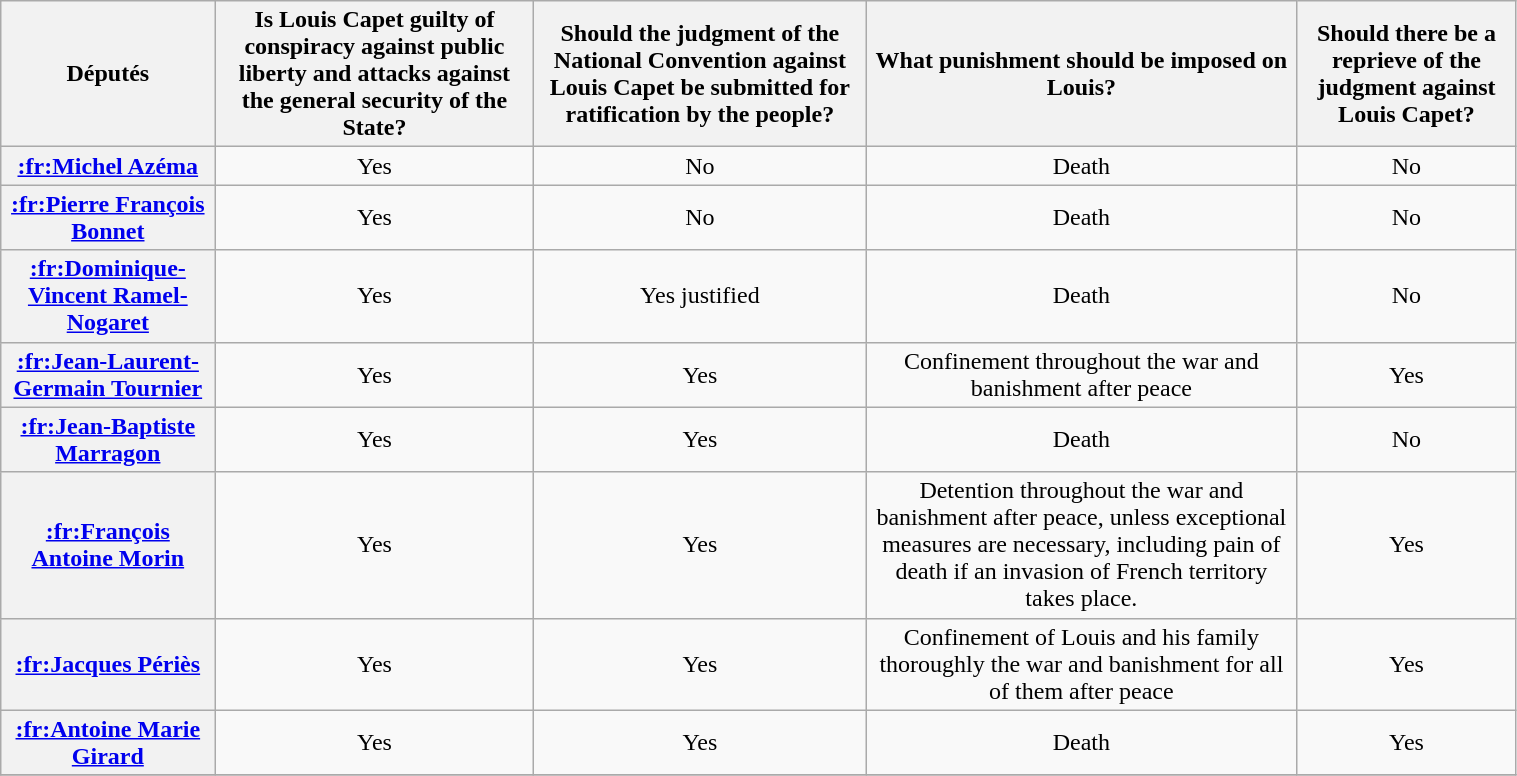<table class="wikitable sortable" style="text-align:center; width:80%;">
<tr>
<th scope=col>Députés</th>
<th scope=col>Is Louis Capet guilty of conspiracy against public liberty and attacks against the general security of the State?</th>
<th scope=col>Should the judgment of the National Convention against Louis Capet be submitted for ratification by the people?</th>
<th scope=col>What punishment should be imposed on Louis?</th>
<th scope=col>Should there be a reprieve of the judgment against Louis Capet?</th>
</tr>
<tr>
<th scope=row><a href='#'>:fr:Michel Azéma</a></th>
<td>Yes</td>
<td>No</td>
<td>Death</td>
<td>No</td>
</tr>
<tr>
<th scope=row><a href='#'>:fr:Pierre François Bonnet</a></th>
<td>Yes</td>
<td>No</td>
<td>Death</td>
<td>No</td>
</tr>
<tr>
<th scope=row><a href='#'>:fr:Dominique-Vincent Ramel-Nogaret</a></th>
<td>Yes</td>
<td>Yes justified</td>
<td>Death</td>
<td>No</td>
</tr>
<tr>
<th scope=row><a href='#'>:fr:Jean-Laurent-Germain Tournier</a></th>
<td>Yes</td>
<td>Yes</td>
<td>Confinement throughout the war and banishment after peace</td>
<td>Yes</td>
</tr>
<tr>
<th scope=row><a href='#'>:fr:Jean-Baptiste Marragon</a></th>
<td>Yes</td>
<td>Yes</td>
<td>Death</td>
<td>No</td>
</tr>
<tr>
<th scope=row><a href='#'>:fr:François Antoine Morin</a></th>
<td>Yes</td>
<td>Yes</td>
<td>Detention throughout the war and banishment after peace, unless exceptional measures are necessary, including pain of death if an invasion of French territory takes place.</td>
<td>Yes</td>
</tr>
<tr>
<th scope=row><a href='#'>:fr:Jacques Périès</a></th>
<td>Yes</td>
<td>Yes</td>
<td>Confinement of Louis and his family thoroughly the war and banishment for all of them after peace</td>
<td>Yes</td>
</tr>
<tr>
<th scope=row><a href='#'>:fr:Antoine Marie Girard</a></th>
<td>Yes</td>
<td>Yes</td>
<td>Death</td>
<td>Yes</td>
</tr>
<tr>
</tr>
</table>
